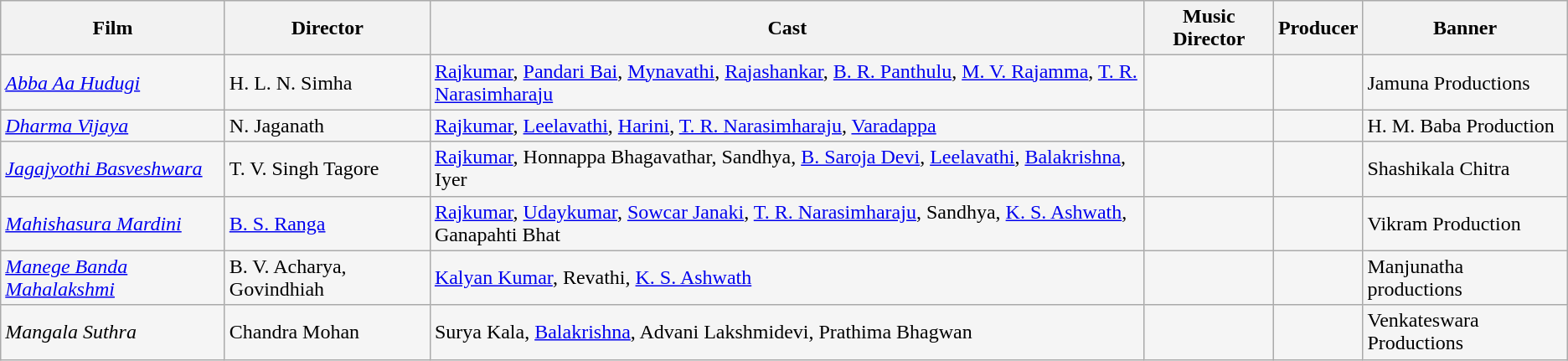<table class="wikitable sortable" style="background:#f5f5f5;">
<tr>
<th>Film</th>
<th>Director</th>
<th>Cast</th>
<th>Music Director</th>
<th>Producer</th>
<th>Banner</th>
</tr>
<tr>
<td><em><a href='#'>Abba Aa Hudugi</a></em></td>
<td>H. L. N. Simha</td>
<td><a href='#'>Rajkumar</a>, <a href='#'>Pandari Bai</a>, <a href='#'>Mynavathi</a>, <a href='#'>Rajashankar</a>, <a href='#'>B. R. Panthulu</a>, <a href='#'>M. V. Rajamma</a>, <a href='#'>T. R. Narasimharaju</a></td>
<td></td>
<td></td>
<td>Jamuna Productions</td>
</tr>
<tr>
<td><em><a href='#'>Dharma Vijaya</a></em></td>
<td>N. Jaganath</td>
<td><a href='#'>Rajkumar</a>, <a href='#'>Leelavathi</a>, <a href='#'>Harini</a>, <a href='#'>T. R. Narasimharaju</a>, <a href='#'>Varadappa</a></td>
<td></td>
<td></td>
<td>H. M. Baba Production</td>
</tr>
<tr>
<td><em><a href='#'>Jagajyothi Basveshwara</a></em></td>
<td>T. V. Singh Tagore</td>
<td><a href='#'>Rajkumar</a>, Honnappa Bhagavathar, Sandhya, <a href='#'>B. Saroja Devi</a>, <a href='#'>Leelavathi</a>, <a href='#'>Balakrishna</a>, Iyer</td>
<td></td>
<td></td>
<td>Shashikala Chitra</td>
</tr>
<tr>
<td><em><a href='#'>Mahishasura Mardini</a></em></td>
<td><a href='#'>B. S. Ranga</a></td>
<td><a href='#'>Rajkumar</a>, <a href='#'>Udaykumar</a>, <a href='#'>Sowcar Janaki</a>, <a href='#'>T. R. Narasimharaju</a>, Sandhya, <a href='#'>K. S. Ashwath</a>, Ganapahti Bhat</td>
<td></td>
<td></td>
<td>Vikram Production</td>
</tr>
<tr>
<td><em><a href='#'>Manege Banda Mahalakshmi</a></em></td>
<td>B. V. Acharya, Govindhiah</td>
<td><a href='#'>Kalyan Kumar</a>, Revathi, <a href='#'>K. S. Ashwath</a></td>
<td></td>
<td></td>
<td>Manjunatha productions</td>
</tr>
<tr>
<td><em>Mangala Suthra</em></td>
<td>Chandra Mohan</td>
<td>Surya Kala, <a href='#'>Balakrishna</a>, Advani Lakshmidevi, Prathima Bhagwan</td>
<td></td>
<td></td>
<td>Venkateswara Productions</td>
</tr>
</table>
